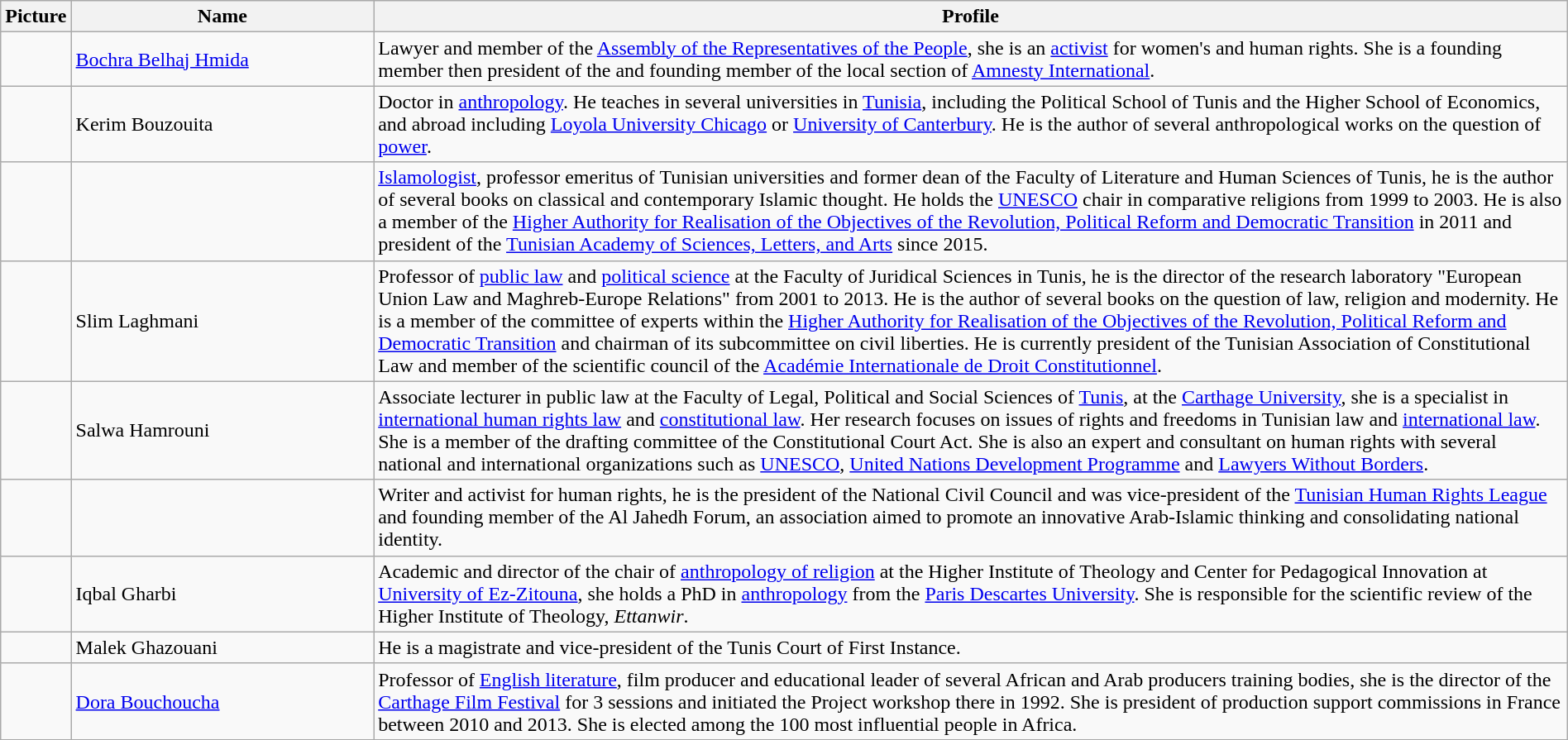<table class="wikitable sortable" style="width:100%;">
<tr>
<th scope="col" class="unsortable" style="width:80px;">Picture</th>
<th scope=col>Name</th>
<th scope=col>Profile</th>
</tr>
<tr>
<td></td>
<td style="width:20%;"><a href='#'>Bochra Belhaj Hmida</a></td>
<td style="width:80%;">Lawyer and member of the <a href='#'>Assembly of the Representatives of the People</a>, she is an <a href='#'>activist</a> for women's and human rights. She is a founding member then president of the  and founding member of the local section of <a href='#'>Amnesty International</a>.</td>
</tr>
<tr>
<td></td>
<td style="width:20%;">Kerim Bouzouita</td>
<td style="width:80%;">Doctor in <a href='#'>anthropology</a>. He teaches in several universities in <a href='#'>Tunisia</a>, including the Political School of Tunis and the Higher School of Economics, and abroad including <a href='#'>Loyola University Chicago</a> or <a href='#'>University of Canterbury</a>. He is the author of several anthropological works on the question of <a href='#'>power</a>.</td>
</tr>
<tr>
<td></td>
<td style="width:20%;"></td>
<td style="width:80%;"><a href='#'>Islamologist</a>, professor emeritus of Tunisian universities and former dean of the Faculty of Literature and Human Sciences of Tunis, he is the author of several books on classical and contemporary Islamic thought. He holds the <a href='#'>UNESCO</a> chair in comparative religions from 1999 to 2003. He is also a member of the <a href='#'>Higher Authority for Realisation of the Objectives of the Revolution, Political Reform and Democratic Transition</a> in 2011 and president of the <a href='#'>Tunisian Academy of Sciences, Letters, and Arts</a> since 2015.</td>
</tr>
<tr>
<td></td>
<td style="width:20%;">Slim Laghmani</td>
<td style="width:80%;">Professor of <a href='#'>public law</a> and <a href='#'>political science</a> at the Faculty of Juridical Sciences in Tunis, he is the director of the research laboratory "European Union Law and Maghreb-Europe Relations" from 2001 to 2013. He is the author of several books on the question of law, religion and modernity. He is a member of the committee of experts within the <a href='#'>Higher Authority for Realisation of the Objectives of the Revolution, Political Reform and Democratic Transition</a> and chairman of its subcommittee on civil liberties. He is currently president of the Tunisian Association of Constitutional Law and member of the scientific council of the <a href='#'>Académie Internationale de Droit Constitutionnel</a>.</td>
</tr>
<tr>
<td></td>
<td style="width:20%;">Salwa Hamrouni</td>
<td style="width:80%;">Associate lecturer in public law at the Faculty of Legal, Political and Social Sciences of <a href='#'>Tunis</a>, at the <a href='#'>Carthage University</a>, she is a specialist in <a href='#'>international human rights law</a> and <a href='#'>constitutional law</a>. Her research focuses on issues of rights and freedoms in Tunisian law and <a href='#'>international law</a>. She is a member of the drafting committee of the Constitutional Court Act. She is also an expert and consultant on human rights with several national and international organizations such as <a href='#'>UNESCO</a>, <a href='#'>United Nations Development Programme</a> and <a href='#'>Lawyers Without Borders</a>.</td>
</tr>
<tr>
<td></td>
<td style="width:20%;"></td>
<td style="width:80%;">Writer and activist for human rights, he is the president of the National Civil Council and was vice-president of the <a href='#'>Tunisian Human Rights League</a> and founding member of the Al Jahedh Forum, an association aimed to promote an innovative Arab-Islamic thinking and consolidating national identity.</td>
</tr>
<tr>
<td></td>
<td style="width:20%;">Iqbal Gharbi</td>
<td style="width:80%;">Academic and director of the chair of <a href='#'>anthropology of religion</a> at the Higher Institute of Theology and Center for Pedagogical Innovation at <a href='#'>University of Ez-Zitouna</a>, she holds a PhD in <a href='#'>anthropology</a> from the <a href='#'>Paris Descartes University</a>. She is responsible for the scientific review of the Higher Institute of Theology, <em>Ettanwir</em>.</td>
</tr>
<tr>
<td></td>
<td style="width:20%;">Malek Ghazouani</td>
<td style="width:80%;">He is a magistrate and vice-president of the Tunis Court of First Instance.</td>
</tr>
<tr>
<td></td>
<td style="width:20%;"><a href='#'>Dora Bouchoucha</a></td>
<td style="width:80%;">Professor of <a href='#'>English literature</a>, film producer and educational leader of several African and Arab producers training bodies, she is the director of the <a href='#'>Carthage Film Festival</a> for 3 sessions and initiated the Project workshop there in 1992. She is president of production support commissions in France between 2010 and 2013. She is elected among the 100 most influential people in Africa.</td>
</tr>
</table>
